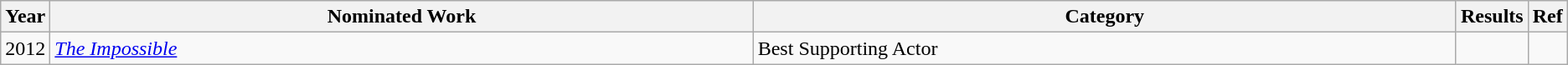<table class="wikitable">
<tr>
<th scope="col" style="width:1em;">Year</th>
<th scope="col" style="width:35em;">Nominated Work</th>
<th scope="col" style="width:35em;">Category</th>
<th scope="col" style="width:1em;">Results</th>
<th scope="col" style="width:1em;">Ref</th>
</tr>
<tr>
<td>2012</td>
<td><em><a href='#'>The Impossible</a></em></td>
<td>Best Supporting Actor</td>
<td></td>
<td></td>
</tr>
</table>
